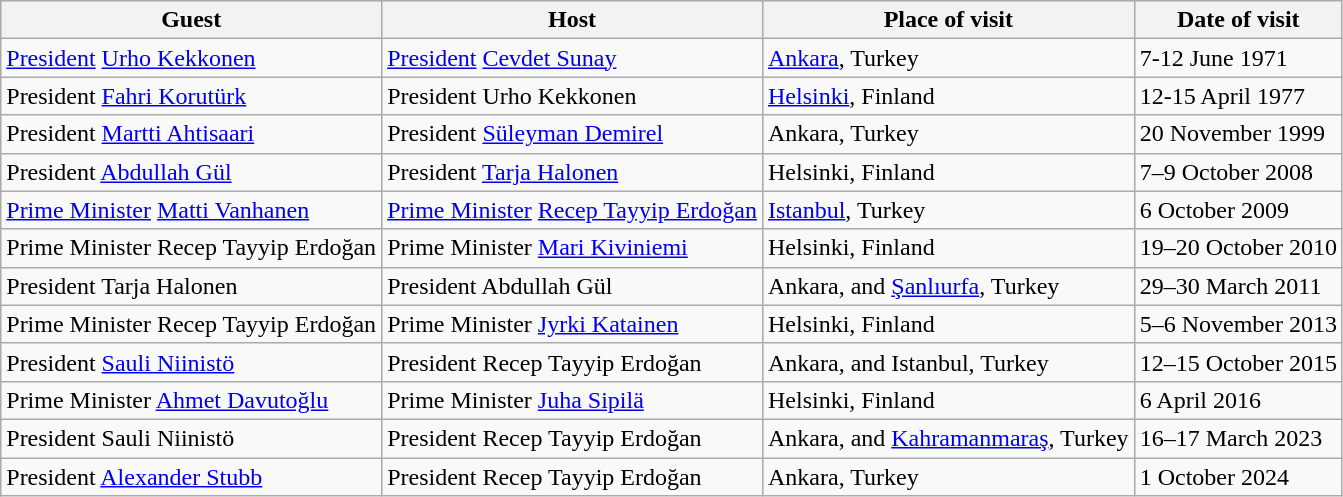<table class="wikitable" border="1">
<tr>
<th>Guest</th>
<th>Host</th>
<th>Place of visit</th>
<th>Date of visit</th>
</tr>
<tr>
<td> <a href='#'>President</a> <a href='#'>Urho Kekkonen</a></td>
<td> <a href='#'>President</a> <a href='#'>Cevdet Sunay</a></td>
<td><a href='#'>Ankara</a>, Turkey</td>
<td>7-12 June 1971</td>
</tr>
<tr>
<td> President <a href='#'>Fahri Korutürk</a></td>
<td> President Urho Kekkonen</td>
<td><a href='#'>Helsinki</a>, Finland</td>
<td>12-15 April 1977</td>
</tr>
<tr>
<td> President <a href='#'>Martti Ahtisaari</a></td>
<td> President <a href='#'>Süleyman Demirel</a></td>
<td>Ankara, Turkey</td>
<td>20 November 1999</td>
</tr>
<tr>
<td> President <a href='#'>Abdullah Gül</a></td>
<td> President <a href='#'>Tarja Halonen</a></td>
<td>Helsinki, Finland</td>
<td>7–9 October 2008</td>
</tr>
<tr>
<td> <a href='#'>Prime Minister</a> <a href='#'>Matti Vanhanen</a></td>
<td>  <a href='#'>Prime Minister</a> <a href='#'>Recep Tayyip Erdoğan</a></td>
<td><a href='#'>Istanbul</a>, Turkey</td>
<td>6 October 2009</td>
</tr>
<tr>
<td>  Prime Minister Recep Tayyip Erdoğan</td>
<td> Prime Minister <a href='#'>Mari Kiviniemi</a></td>
<td>Helsinki, Finland</td>
<td>19–20 October 2010</td>
</tr>
<tr>
<td> President Tarja Halonen</td>
<td>  President Abdullah Gül</td>
<td>Ankara, and <a href='#'>Şanlıurfa</a>, Turkey</td>
<td>29–30 March 2011</td>
</tr>
<tr>
<td>  Prime Minister Recep Tayyip Erdoğan</td>
<td> Prime Minister <a href='#'>Jyrki Katainen</a></td>
<td>Helsinki, Finland</td>
<td>5–6 November 2013</td>
</tr>
<tr>
<td> President <a href='#'>Sauli Niinistö</a></td>
<td> President Recep Tayyip Erdoğan</td>
<td>Ankara, and Istanbul, Turkey</td>
<td>12–15 October 2015</td>
</tr>
<tr>
<td>  Prime Minister <a href='#'>Ahmet Davutoğlu</a></td>
<td> Prime Minister <a href='#'>Juha Sipilä</a></td>
<td>Helsinki, Finland</td>
<td>6 April 2016</td>
</tr>
<tr>
<td> President Sauli Niinistö</td>
<td> President Recep Tayyip Erdoğan</td>
<td>Ankara, and <a href='#'>Kahramanmaraş</a>, Turkey</td>
<td>16–17 March 2023</td>
</tr>
<tr>
<td> President <a href='#'>Alexander Stubb</a></td>
<td> President Recep Tayyip Erdoğan</td>
<td>Ankara, Turkey</td>
<td>1 October 2024</td>
</tr>
</table>
